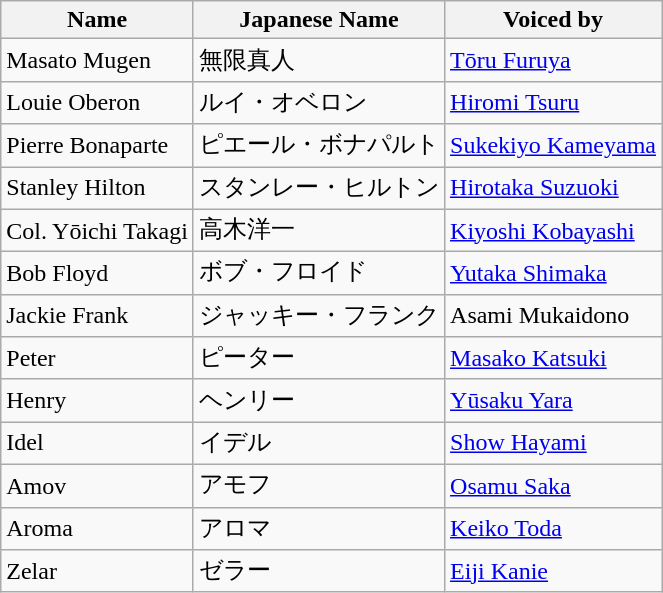<table class="wikitable">
<tr>
<th>Name</th>
<th>Japanese Name</th>
<th>Voiced by</th>
</tr>
<tr>
<td>Masato Mugen</td>
<td>無限真人</td>
<td><a href='#'>Tōru Furuya</a></td>
</tr>
<tr>
<td>Louie Oberon</td>
<td>ルイ・オベロン</td>
<td><a href='#'>Hiromi Tsuru</a></td>
</tr>
<tr>
<td>Pierre Bonaparte</td>
<td>ピエール・ボナパルト</td>
<td><a href='#'>Sukekiyo Kameyama</a></td>
</tr>
<tr>
<td>Stanley Hilton</td>
<td>スタンレー・ヒルトン</td>
<td><a href='#'>Hirotaka Suzuoki</a></td>
</tr>
<tr>
<td>Col. Yōichi Takagi</td>
<td>高木洋一</td>
<td><a href='#'>Kiyoshi Kobayashi</a></td>
</tr>
<tr>
<td>Bob Floyd</td>
<td>ボブ・フロイド</td>
<td><a href='#'>Yutaka Shimaka</a></td>
</tr>
<tr>
<td>Jackie Frank</td>
<td>ジャッキー・フランク</td>
<td>Asami Mukaidono</td>
</tr>
<tr>
<td>Peter</td>
<td>ピーター</td>
<td><a href='#'>Masako Katsuki</a></td>
</tr>
<tr>
<td>Henry</td>
<td>ヘンリー</td>
<td><a href='#'>Yūsaku Yara</a></td>
</tr>
<tr>
<td>Idel</td>
<td>イデル</td>
<td><a href='#'>Show Hayami</a></td>
</tr>
<tr>
<td>Amov</td>
<td>アモフ</td>
<td><a href='#'>Osamu Saka</a></td>
</tr>
<tr>
<td>Aroma</td>
<td>アロマ</td>
<td><a href='#'>Keiko Toda</a></td>
</tr>
<tr>
<td>Zelar</td>
<td>ゼラー</td>
<td><a href='#'>Eiji Kanie</a></td>
</tr>
</table>
